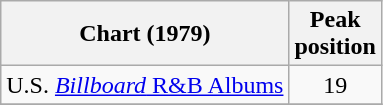<table class="wikitable">
<tr>
<th>Chart (1979)</th>
<th>Peak<br>position</th>
</tr>
<tr>
<td>U.S. <a href='#'><em>Billboard</em> R&B Albums</a></td>
<td align="center">19</td>
</tr>
<tr>
</tr>
</table>
